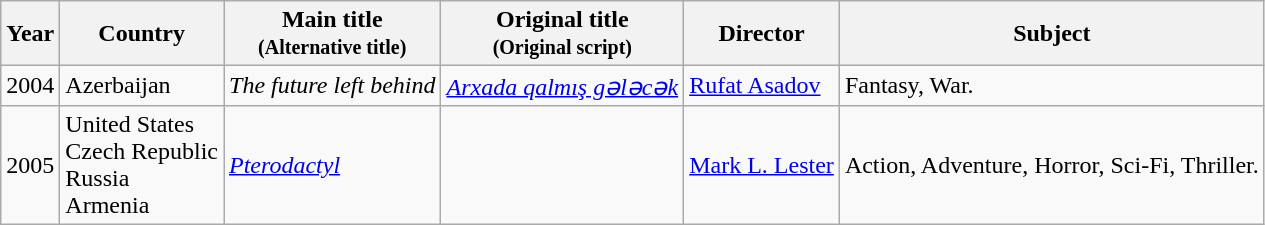<table class="wikitable sortable">
<tr>
<th>Year</th>
<th>Country</th>
<th class="unsortable">Main title<br><small>(Alternative title)</small></th>
<th class="unsortable">Original title<br><small>(Original script)</small></th>
<th>Director</th>
<th class="unsortable">Subject</th>
</tr>
<tr>
<td>2004</td>
<td>Azerbaijan</td>
<td><em>The future left behind</em></td>
<td><em><a href='#'>Arxada qalmış gələcək</a></em></td>
<td><a href='#'>Rufat Asadov</a></td>
<td>Fantasy, War.</td>
</tr>
<tr>
<td>2005</td>
<td>United States<br>Czech Republic<br>Russia<br>Armenia</td>
<td><em><a href='#'>Pterodactyl</a></em></td>
<td></td>
<td><a href='#'>Mark L. Lester</a></td>
<td>Action, Adventure, Horror, Sci-Fi, Thriller.</td>
</tr>
</table>
